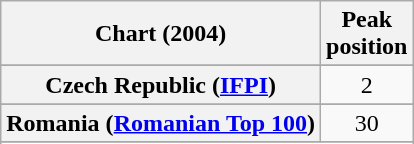<table class="wikitable sortable plainrowheaders" style="text-align:center">
<tr>
<th>Chart (2004)</th>
<th>Peak<br>position</th>
</tr>
<tr>
</tr>
<tr>
</tr>
<tr>
</tr>
<tr>
</tr>
<tr>
<th scope="row">Czech Republic (<a href='#'>IFPI</a>)</th>
<td>2</td>
</tr>
<tr>
</tr>
<tr>
</tr>
<tr>
</tr>
<tr>
</tr>
<tr>
</tr>
<tr>
</tr>
<tr>
</tr>
<tr>
<th scope="row">Romania (<a href='#'>Romanian Top 100</a>)</th>
<td>30</td>
</tr>
<tr>
</tr>
<tr>
</tr>
<tr>
</tr>
<tr>
</tr>
<tr>
</tr>
</table>
